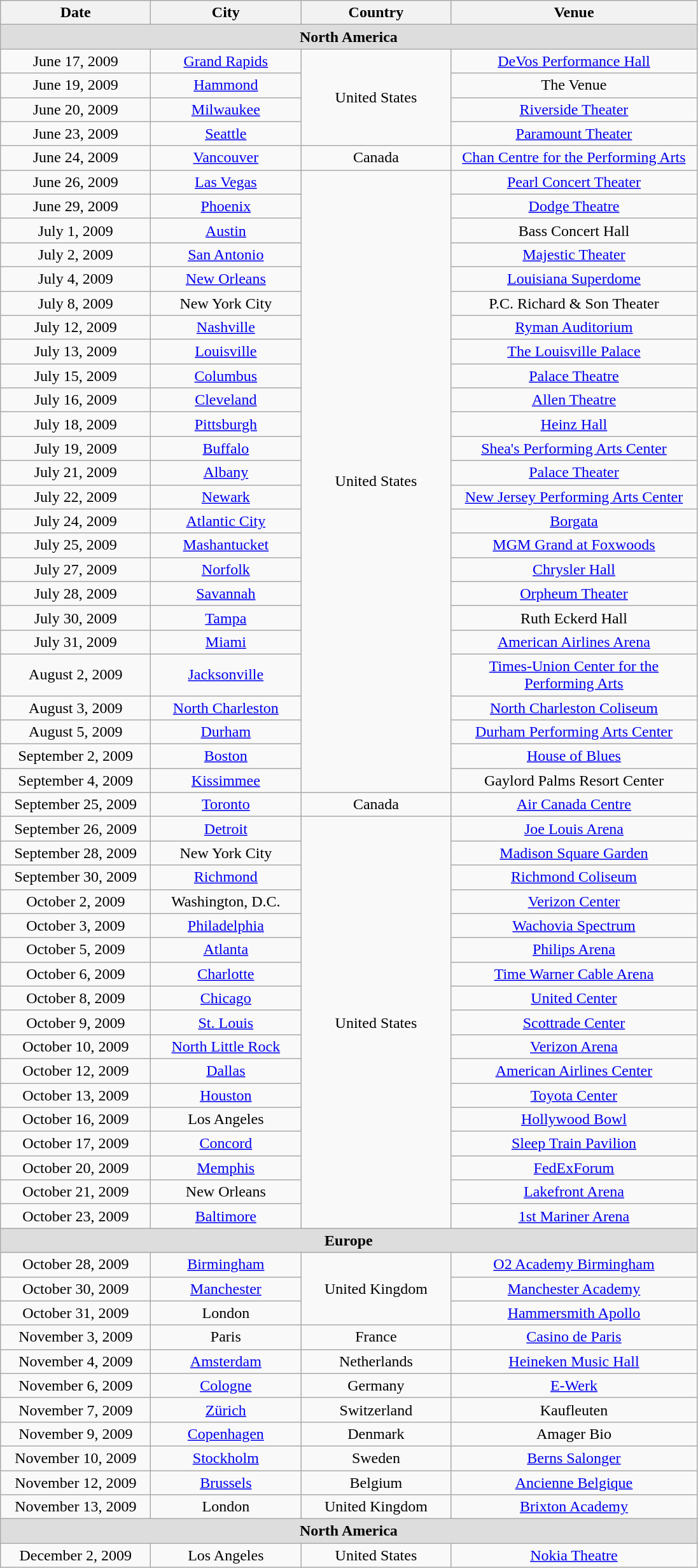<table class="wikitable" style="text-align:center;">
<tr>
<th width="150">Date</th>
<th width="150">City</th>
<th width="150">Country</th>
<th width="250">Venue</th>
</tr>
<tr bgcolor="#DDDDDD">
<td colspan="4"><strong>North America</strong></td>
</tr>
<tr>
<td>June 17, 2009</td>
<td><a href='#'>Grand Rapids</a></td>
<td rowspan="4">United States</td>
<td><a href='#'>DeVos Performance Hall</a></td>
</tr>
<tr>
<td>June 19, 2009</td>
<td><a href='#'>Hammond</a></td>
<td>The Venue</td>
</tr>
<tr>
<td>June 20, 2009</td>
<td><a href='#'>Milwaukee</a></td>
<td><a href='#'>Riverside Theater</a></td>
</tr>
<tr>
<td>June 23, 2009</td>
<td><a href='#'>Seattle</a></td>
<td><a href='#'>Paramount Theater</a></td>
</tr>
<tr>
<td>June 24, 2009</td>
<td><a href='#'>Vancouver</a></td>
<td>Canada</td>
<td><a href='#'>Chan Centre for the Performing Arts</a></td>
</tr>
<tr>
<td>June 26, 2009</td>
<td><a href='#'>Las Vegas</a></td>
<td rowspan="25">United States</td>
<td><a href='#'>Pearl Concert Theater</a></td>
</tr>
<tr>
<td>June 29, 2009</td>
<td><a href='#'>Phoenix</a></td>
<td><a href='#'>Dodge Theatre</a></td>
</tr>
<tr>
<td>July 1, 2009</td>
<td><a href='#'>Austin</a></td>
<td>Bass Concert Hall</td>
</tr>
<tr>
<td>July 2, 2009</td>
<td><a href='#'>San Antonio</a></td>
<td><a href='#'>Majestic Theater</a></td>
</tr>
<tr>
<td>July 4, 2009</td>
<td><a href='#'>New Orleans</a></td>
<td><a href='#'>Louisiana Superdome</a></td>
</tr>
<tr>
<td>July 8, 2009</td>
<td>New York City</td>
<td>P.C. Richard & Son Theater</td>
</tr>
<tr>
<td>July 12, 2009</td>
<td><a href='#'>Nashville</a></td>
<td><a href='#'>Ryman Auditorium</a></td>
</tr>
<tr>
<td>July 13, 2009</td>
<td><a href='#'>Louisville</a></td>
<td><a href='#'>The Louisville Palace</a></td>
</tr>
<tr>
<td>July 15, 2009</td>
<td><a href='#'>Columbus</a></td>
<td><a href='#'>Palace Theatre</a></td>
</tr>
<tr>
<td>July 16, 2009</td>
<td><a href='#'>Cleveland</a></td>
<td><a href='#'>Allen Theatre</a></td>
</tr>
<tr>
<td>July 18, 2009</td>
<td><a href='#'>Pittsburgh</a></td>
<td><a href='#'>Heinz Hall</a></td>
</tr>
<tr>
<td>July 19, 2009</td>
<td><a href='#'>Buffalo</a></td>
<td><a href='#'>Shea's Performing Arts Center</a></td>
</tr>
<tr>
<td>July 21, 2009</td>
<td><a href='#'>Albany</a></td>
<td><a href='#'>Palace Theater</a></td>
</tr>
<tr>
<td>July 22, 2009</td>
<td><a href='#'>Newark</a></td>
<td><a href='#'>New Jersey Performing Arts Center</a></td>
</tr>
<tr>
<td>July 24, 2009</td>
<td><a href='#'>Atlantic City</a></td>
<td><a href='#'>Borgata</a></td>
</tr>
<tr>
<td>July 25, 2009</td>
<td><a href='#'>Mashantucket</a></td>
<td><a href='#'>MGM Grand at Foxwoods</a></td>
</tr>
<tr>
<td>July 27, 2009</td>
<td><a href='#'>Norfolk</a></td>
<td><a href='#'>Chrysler Hall</a></td>
</tr>
<tr>
<td>July 28, 2009</td>
<td><a href='#'>Savannah</a></td>
<td><a href='#'>Orpheum Theater</a></td>
</tr>
<tr>
<td>July 30, 2009</td>
<td><a href='#'>Tampa</a></td>
<td>Ruth Eckerd Hall</td>
</tr>
<tr>
<td>July 31, 2009</td>
<td><a href='#'>Miami</a></td>
<td><a href='#'>American Airlines Arena</a></td>
</tr>
<tr>
<td>August 2, 2009</td>
<td><a href='#'>Jacksonville</a></td>
<td><a href='#'>Times-Union Center for the Performing Arts</a></td>
</tr>
<tr>
<td>August 3, 2009</td>
<td><a href='#'>North Charleston</a></td>
<td><a href='#'>North Charleston Coliseum</a></td>
</tr>
<tr>
<td>August 5, 2009</td>
<td><a href='#'>Durham</a></td>
<td><a href='#'>Durham Performing Arts Center</a></td>
</tr>
<tr>
<td>September 2, 2009</td>
<td><a href='#'>Boston</a></td>
<td><a href='#'>House of Blues</a></td>
</tr>
<tr>
<td>September 4, 2009</td>
<td><a href='#'>Kissimmee</a></td>
<td>Gaylord Palms Resort Center</td>
</tr>
<tr>
<td>September 25, 2009</td>
<td><a href='#'>Toronto</a></td>
<td>Canada</td>
<td><a href='#'>Air Canada Centre</a></td>
</tr>
<tr>
<td>September 26, 2009</td>
<td><a href='#'>Detroit</a></td>
<td rowspan="17">United States</td>
<td><a href='#'>Joe Louis Arena</a></td>
</tr>
<tr>
<td>September 28, 2009</td>
<td>New York City</td>
<td><a href='#'>Madison Square Garden</a></td>
</tr>
<tr>
<td>September 30, 2009</td>
<td><a href='#'>Richmond</a></td>
<td><a href='#'>Richmond Coliseum</a></td>
</tr>
<tr>
<td>October 2, 2009</td>
<td>Washington, D.C.</td>
<td><a href='#'>Verizon Center</a></td>
</tr>
<tr>
<td>October 3, 2009</td>
<td><a href='#'>Philadelphia</a></td>
<td><a href='#'>Wachovia Spectrum</a></td>
</tr>
<tr>
<td>October 5, 2009</td>
<td><a href='#'>Atlanta</a></td>
<td><a href='#'>Philips Arena</a></td>
</tr>
<tr>
<td>October 6, 2009</td>
<td><a href='#'>Charlotte</a></td>
<td><a href='#'>Time Warner Cable Arena</a></td>
</tr>
<tr>
<td>October 8, 2009</td>
<td><a href='#'>Chicago</a></td>
<td><a href='#'>United Center</a></td>
</tr>
<tr>
<td>October 9, 2009</td>
<td><a href='#'>St. Louis</a></td>
<td><a href='#'>Scottrade Center</a></td>
</tr>
<tr>
<td>October 10, 2009</td>
<td><a href='#'>North Little Rock</a></td>
<td><a href='#'>Verizon Arena</a></td>
</tr>
<tr>
<td>October 12, 2009</td>
<td><a href='#'>Dallas</a></td>
<td><a href='#'>American Airlines Center</a></td>
</tr>
<tr>
<td>October 13, 2009</td>
<td><a href='#'>Houston</a></td>
<td><a href='#'>Toyota Center</a></td>
</tr>
<tr>
<td>October 16, 2009</td>
<td>Los Angeles</td>
<td><a href='#'>Hollywood Bowl</a></td>
</tr>
<tr>
<td>October 17, 2009</td>
<td><a href='#'>Concord</a></td>
<td><a href='#'>Sleep Train Pavilion</a></td>
</tr>
<tr>
<td>October 20, 2009</td>
<td><a href='#'>Memphis</a></td>
<td><a href='#'>FedExForum</a></td>
</tr>
<tr>
<td>October 21, 2009</td>
<td>New Orleans</td>
<td><a href='#'>Lakefront Arena</a></td>
</tr>
<tr>
<td>October 23, 2009</td>
<td><a href='#'>Baltimore</a></td>
<td><a href='#'>1st Mariner Arena</a></td>
</tr>
<tr bgcolor="#DDDDDD">
<td colspan="4"><strong>Europe</strong></td>
</tr>
<tr>
<td>October 28, 2009</td>
<td><a href='#'>Birmingham</a></td>
<td rowspan="3">United Kingdom</td>
<td><a href='#'>O2 Academy Birmingham</a></td>
</tr>
<tr>
<td>October 30, 2009</td>
<td><a href='#'>Manchester</a></td>
<td><a href='#'>Manchester Academy</a></td>
</tr>
<tr>
<td>October 31, 2009</td>
<td>London</td>
<td><a href='#'>Hammersmith Apollo</a></td>
</tr>
<tr>
<td>November 3, 2009</td>
<td>Paris</td>
<td>France</td>
<td><a href='#'>Casino de Paris</a></td>
</tr>
<tr>
<td>November 4, 2009</td>
<td><a href='#'>Amsterdam</a></td>
<td>Netherlands</td>
<td><a href='#'>Heineken Music Hall</a></td>
</tr>
<tr>
<td>November 6, 2009</td>
<td><a href='#'>Cologne</a></td>
<td>Germany</td>
<td><a href='#'>E-Werk</a></td>
</tr>
<tr>
<td>November 7, 2009</td>
<td><a href='#'>Zürich</a></td>
<td>Switzerland</td>
<td>Kaufleuten</td>
</tr>
<tr>
<td>November 9, 2009</td>
<td><a href='#'>Copenhagen</a></td>
<td>Denmark</td>
<td>Amager Bio</td>
</tr>
<tr>
<td>November 10, 2009</td>
<td><a href='#'>Stockholm</a></td>
<td>Sweden</td>
<td><a href='#'>Berns Salonger</a></td>
</tr>
<tr>
<td>November 12, 2009</td>
<td><a href='#'>Brussels</a></td>
<td>Belgium</td>
<td><a href='#'>Ancienne Belgique</a></td>
</tr>
<tr>
<td>November 13, 2009</td>
<td>London</td>
<td>United Kingdom</td>
<td><a href='#'>Brixton Academy</a></td>
</tr>
<tr bgcolor="#DDDDDD">
<td colspan="4"><strong>North America</strong></td>
</tr>
<tr>
<td>December 2, 2009</td>
<td>Los Angeles</td>
<td>United States</td>
<td><a href='#'>Nokia Theatre</a></td>
</tr>
</table>
